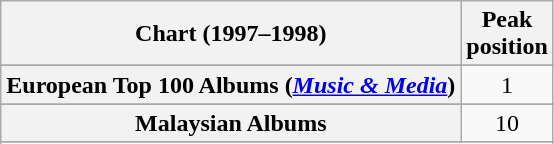<table class="wikitable sortable plainrowheaders">
<tr>
<th scope="col">Chart (1997–1998)</th>
<th scope="col">Peak<br>position</th>
</tr>
<tr>
</tr>
<tr>
</tr>
<tr>
</tr>
<tr>
</tr>
<tr>
</tr>
<tr>
</tr>
<tr>
</tr>
<tr>
<th scope="row">European Top 100 Albums (<em><a href='#'>Music & Media</a></em>)</th>
<td align="center">1</td>
</tr>
<tr>
</tr>
<tr>
</tr>
<tr>
</tr>
<tr>
</tr>
<tr>
</tr>
<tr>
</tr>
<tr>
<th scope="row">Malaysian Albums</th>
<td align="center">10</td>
</tr>
<tr>
</tr>
<tr>
</tr>
<tr>
</tr>
<tr>
</tr>
<tr>
</tr>
<tr>
</tr>
<tr>
</tr>
<tr>
</tr>
</table>
